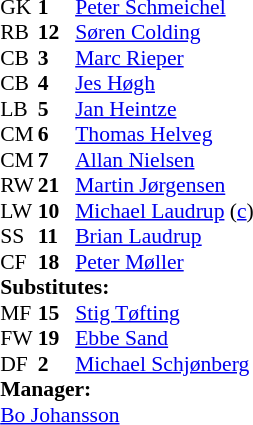<table cellspacing="0" cellpadding="0" style="font-size:90%; margin:auto;">
<tr>
<th width="25"></th>
<th width="25"></th>
</tr>
<tr>
<td>GK</td>
<td><strong>1</strong></td>
<td><a href='#'>Peter Schmeichel</a></td>
</tr>
<tr>
<td>RB</td>
<td><strong>12</strong></td>
<td><a href='#'>Søren Colding</a></td>
<td></td>
</tr>
<tr>
<td>CB</td>
<td><strong>3</strong></td>
<td><a href='#'>Marc Rieper</a></td>
</tr>
<tr>
<td>CB</td>
<td><strong>4</strong></td>
<td><a href='#'>Jes Høgh</a></td>
</tr>
<tr>
<td>LB</td>
<td><strong>5</strong></td>
<td><a href='#'>Jan Heintze</a></td>
</tr>
<tr>
<td>CM</td>
<td><strong>6</strong></td>
<td><a href='#'>Thomas Helveg</a></td>
<td></td>
<td></td>
</tr>
<tr>
<td>CM</td>
<td><strong>7</strong></td>
<td><a href='#'>Allan Nielsen</a></td>
<td></td>
<td></td>
</tr>
<tr>
<td>RW</td>
<td><strong>21</strong></td>
<td><a href='#'>Martin Jørgensen</a></td>
</tr>
<tr>
<td>LW</td>
<td><strong>10</strong></td>
<td><a href='#'>Michael Laudrup</a> (<a href='#'>c</a>)</td>
</tr>
<tr>
<td>SS</td>
<td><strong>11</strong></td>
<td><a href='#'>Brian Laudrup</a></td>
</tr>
<tr>
<td>CF</td>
<td><strong>18</strong></td>
<td><a href='#'>Peter Møller</a></td>
<td></td>
<td></td>
</tr>
<tr>
<td colspan=4><strong>Substitutes:</strong></td>
</tr>
<tr>
<td>MF</td>
<td><strong>15</strong></td>
<td><a href='#'>Stig Tøfting</a></td>
<td></td>
<td></td>
</tr>
<tr>
<td>FW</td>
<td><strong>19</strong></td>
<td><a href='#'>Ebbe Sand</a></td>
<td></td>
<td></td>
</tr>
<tr>
<td>DF</td>
<td><strong>2</strong></td>
<td><a href='#'>Michael Schjønberg</a></td>
<td></td>
<td></td>
</tr>
<tr>
<td colspan=4><strong>Manager:</strong></td>
</tr>
<tr>
<td colspan="4"> <a href='#'>Bo Johansson</a></td>
</tr>
</table>
